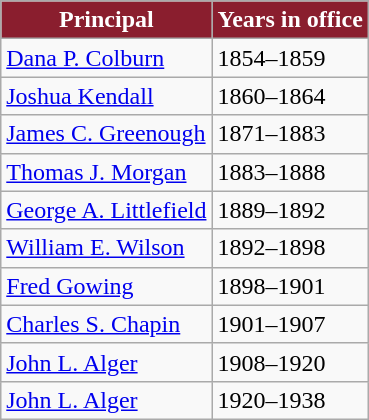<table class="wikitable">
<tr>
<th style="background:#8A1E2E; color:white">Principal</th>
<th style="background:#8A1E2E; color:white">Years in office</th>
</tr>
<tr>
<td><a href='#'>Dana P. Colburn</a></td>
<td>1854–1859</td>
</tr>
<tr>
<td><a href='#'>Joshua Kendall</a></td>
<td>1860–1864</td>
</tr>
<tr>
<td><a href='#'>James C. Greenough</a></td>
<td>1871–1883</td>
</tr>
<tr>
<td><a href='#'>Thomas J. Morgan</a></td>
<td>1883–1888</td>
</tr>
<tr>
<td><a href='#'>George A. Littlefield</a></td>
<td>1889–1892</td>
</tr>
<tr>
<td><a href='#'>William E. Wilson</a></td>
<td>1892–1898</td>
</tr>
<tr>
<td><a href='#'>Fred Gowing</a></td>
<td>1898–1901</td>
</tr>
<tr>
<td><a href='#'>Charles S. Chapin</a></td>
<td>1901–1907</td>
</tr>
<tr>
<td><a href='#'>John L. Alger</a></td>
<td>1908–1920</td>
</tr>
<tr>
<td><a href='#'>John L. Alger</a></td>
<td>1920–1938</td>
</tr>
</table>
